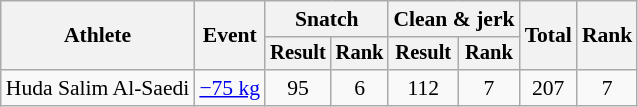<table class=wikitable style=font-size:90%;text-align:center>
<tr>
<th rowspan="2">Athlete</th>
<th rowspan="2">Event</th>
<th colspan="2">Snatch</th>
<th colspan="2">Clean & jerk</th>
<th rowspan="2">Total</th>
<th rowspan="2">Rank</th>
</tr>
<tr style="font-size:95%">
<th>Result</th>
<th>Rank</th>
<th>Result</th>
<th>Rank</th>
</tr>
<tr>
<td align=left>Huda Salim Al-Saedi</td>
<td align=left><a href='#'>−75 kg</a></td>
<td>95</td>
<td>6</td>
<td>112</td>
<td>7</td>
<td>207</td>
<td>7</td>
</tr>
</table>
